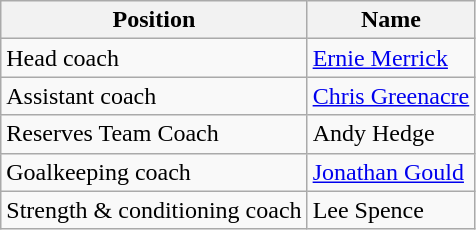<table class="wikitable">
<tr>
<th>Position</th>
<th>Name</th>
</tr>
<tr>
<td>Head coach</td>
<td> <a href='#'>Ernie Merrick</a></td>
</tr>
<tr>
<td>Assistant coach</td>
<td> <a href='#'>Chris Greenacre</a></td>
</tr>
<tr>
<td>Reserves Team Coach</td>
<td> Andy Hedge</td>
</tr>
<tr>
<td>Goalkeeping coach</td>
<td> <a href='#'>Jonathan Gould</a></td>
</tr>
<tr>
<td>Strength & conditioning coach</td>
<td>  Lee Spence</td>
</tr>
</table>
